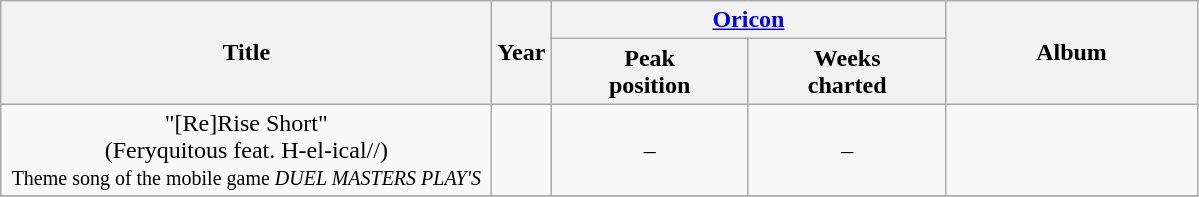<table class="wikitable plainrowheaders" style="text-align:center">
<tr>
<th rowspan=2; style="width:20em;">Title</th>
<th rowspan=2; style="width:2em;">Year</th>
<th colspan=2; style="width:16em;"><a href='#'>Oricon</a></th>
<th rowspan=2; style="width:10em;">Album</th>
</tr>
<tr>
<th style="width:6em;">Peak<br>position</th>
<th style="width:6em;">Weeks<br> charted</th>
</tr>
<tr>
<td align=center>"[Re]Rise Short"<br>(Feryquitous feat. H-el-ical//)<br><small> Theme song of the mobile game <em>DUEL MASTERS PLAY'S</em></small></td>
<td rowspan=1></td>
<td>–</td>
<td>–</td>
<td></td>
</tr>
<tr>
</tr>
</table>
